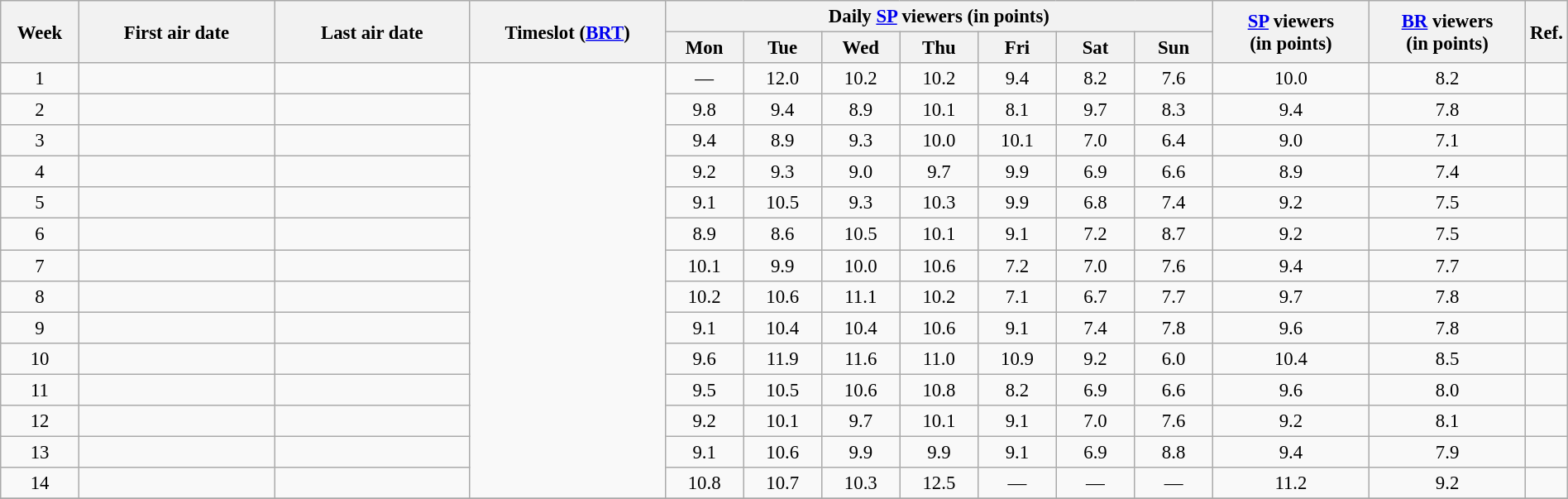<table class="wikitable sortable" style="text-align:center; font-size:95%; width: 100%">
<tr>
<th rowspan=2 width="05.0%">Week</th>
<th rowspan=2 width="12.5%">First air date</th>
<th rowspan=2 width="12.5%">Last air date</th>
<th rowspan=2 width="12.5%">Timeslot (<a href='#'>BRT</a>)</th>
<th colspan=7 width="35.0%">Daily <a href='#'>SP</a> viewers (in points)</th>
<th rowspan=2 width="10.0%"><a href='#'>SP</a> viewers<br>(in points)</th>
<th rowspan=2 width="10.0%"><a href='#'>BR</a> viewers<br>(in points)</th>
<th rowspan=2 width="05.0%">Ref.</th>
</tr>
<tr>
<th width="05%">Mon</th>
<th width="05%">Tue</th>
<th width="05%">Wed</th>
<th width="05%">Thu</th>
<th width="05%">Fri</th>
<th width="05%">Sat</th>
<th width="05%">Sun</th>
</tr>
<tr>
<td>1</td>
<td></td>
<td></td>
<td rowspan=14></td>
<td>—</td>
<td>12.0</td>
<td>10.2</td>
<td>10.2</td>
<td>9.4</td>
<td>8.2</td>
<td>7.6</td>
<td>10.0</td>
<td>8.2</td>
<td></td>
</tr>
<tr>
<td>2</td>
<td></td>
<td></td>
<td>9.8</td>
<td>9.4</td>
<td>8.9</td>
<td>10.1</td>
<td>8.1</td>
<td>9.7</td>
<td>8.3</td>
<td>9.4</td>
<td>7.8</td>
<td></td>
</tr>
<tr>
<td>3</td>
<td></td>
<td></td>
<td>9.4</td>
<td>8.9</td>
<td>9.3</td>
<td>10.0</td>
<td>10.1</td>
<td>7.0</td>
<td>6.4</td>
<td>9.0</td>
<td>7.1</td>
<td></td>
</tr>
<tr>
<td>4</td>
<td></td>
<td></td>
<td>9.2</td>
<td>9.3</td>
<td>9.0</td>
<td>9.7</td>
<td>9.9</td>
<td>6.9</td>
<td>6.6</td>
<td>8.9</td>
<td>7.4</td>
<td></td>
</tr>
<tr>
<td>5</td>
<td></td>
<td></td>
<td>9.1</td>
<td>10.5</td>
<td>9.3</td>
<td>10.3</td>
<td>9.9</td>
<td>6.8</td>
<td>7.4</td>
<td>9.2</td>
<td>7.5</td>
<td></td>
</tr>
<tr>
<td>6</td>
<td></td>
<td></td>
<td>8.9</td>
<td>8.6</td>
<td>10.5</td>
<td>10.1</td>
<td>9.1</td>
<td>7.2</td>
<td>8.7</td>
<td>9.2</td>
<td>7.5</td>
<td></td>
</tr>
<tr>
<td>7</td>
<td></td>
<td></td>
<td>10.1</td>
<td>9.9</td>
<td>10.0</td>
<td>10.6</td>
<td>7.2</td>
<td>7.0</td>
<td>7.6</td>
<td>9.4</td>
<td>7.7</td>
<td></td>
</tr>
<tr>
<td>8</td>
<td></td>
<td></td>
<td>10.2</td>
<td>10.6</td>
<td>11.1</td>
<td>10.2</td>
<td>7.1</td>
<td>6.7</td>
<td>7.7</td>
<td>9.7</td>
<td>7.8</td>
<td></td>
</tr>
<tr>
<td>9</td>
<td></td>
<td></td>
<td>9.1</td>
<td>10.4</td>
<td>10.4</td>
<td>10.6</td>
<td>9.1</td>
<td>7.4</td>
<td>7.8</td>
<td>9.6</td>
<td>7.8</td>
<td></td>
</tr>
<tr>
<td>10</td>
<td></td>
<td></td>
<td>9.6</td>
<td>11.9</td>
<td>11.6</td>
<td>11.0</td>
<td>10.9</td>
<td>9.2</td>
<td>6.0</td>
<td>10.4</td>
<td>8.5</td>
<td></td>
</tr>
<tr>
<td>11</td>
<td></td>
<td></td>
<td>9.5</td>
<td>10.5</td>
<td>10.6</td>
<td>10.8</td>
<td>8.2</td>
<td>6.9</td>
<td>6.6</td>
<td>9.6</td>
<td>8.0</td>
<td></td>
</tr>
<tr>
<td>12</td>
<td></td>
<td></td>
<td>9.2</td>
<td>10.1</td>
<td>9.7</td>
<td>10.1</td>
<td>9.1</td>
<td>7.0</td>
<td>7.6</td>
<td>9.2</td>
<td>8.1</td>
<td></td>
</tr>
<tr>
<td>13</td>
<td></td>
<td></td>
<td>9.1</td>
<td>10.6</td>
<td>9.9</td>
<td>9.9</td>
<td>9.1</td>
<td>6.9</td>
<td>8.8</td>
<td>9.4</td>
<td>7.9</td>
<td></td>
</tr>
<tr>
<td>14</td>
<td></td>
<td></td>
<td>10.8</td>
<td>10.7</td>
<td>10.3</td>
<td>12.5</td>
<td>—</td>
<td>—</td>
<td>—</td>
<td>11.2</td>
<td>9.2</td>
<td></td>
</tr>
<tr>
</tr>
</table>
